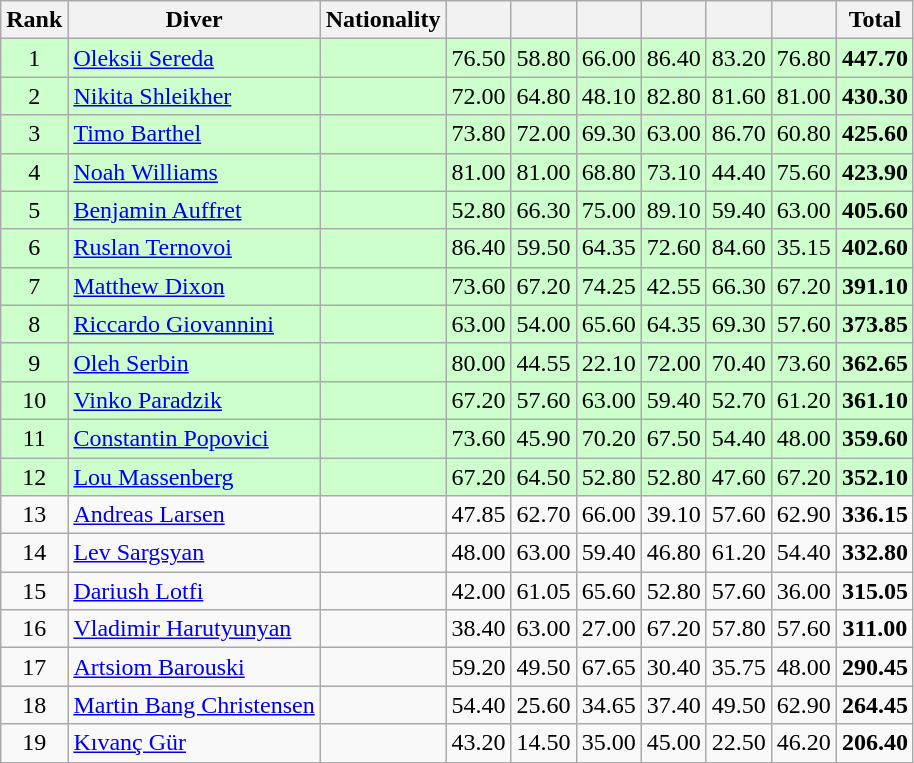<table class="wikitable" style="text-align:center">
<tr>
<th>Rank</th>
<th>Diver</th>
<th>Nationality</th>
<th></th>
<th></th>
<th></th>
<th></th>
<th></th>
<th></th>
<th>Total</th>
</tr>
<tr bgcolor=ccffcc>
<td>1</td>
<td align=left><a href='#'>Oleksii Sereda</a></td>
<td align=left></td>
<td>76.50</td>
<td>58.80</td>
<td>66.00</td>
<td>86.40</td>
<td>83.20</td>
<td>76.80</td>
<td><strong>447.70</strong></td>
</tr>
<tr bgcolor=ccffcc>
<td>2</td>
<td align=left><a href='#'>Nikita Shleikher</a></td>
<td align=left></td>
<td>72.00</td>
<td>64.80</td>
<td>48.10</td>
<td>82.80</td>
<td>81.60</td>
<td>81.00</td>
<td><strong>430.30</strong></td>
</tr>
<tr bgcolor=ccffcc>
<td>3</td>
<td align=left><a href='#'>Timo Barthel</a></td>
<td align=left></td>
<td>73.80</td>
<td>72.00</td>
<td>69.30</td>
<td>63.00</td>
<td>86.70</td>
<td>60.80</td>
<td><strong>425.60</strong></td>
</tr>
<tr bgcolor=ccffcc>
<td>4</td>
<td align=left><a href='#'>Noah Williams</a></td>
<td align=left></td>
<td>81.00</td>
<td>81.00</td>
<td>68.80</td>
<td>73.10</td>
<td>44.40</td>
<td>75.60</td>
<td><strong>423.90</strong></td>
</tr>
<tr bgcolor=ccffcc>
<td>5</td>
<td align=left><a href='#'>Benjamin Auffret</a></td>
<td align=left></td>
<td>52.80</td>
<td>66.30</td>
<td>75.00</td>
<td>89.10</td>
<td>59.40</td>
<td>63.00</td>
<td><strong>405.60</strong></td>
</tr>
<tr bgcolor=ccffcc>
<td>6</td>
<td align=left><a href='#'>Ruslan Ternovoi</a></td>
<td align=left></td>
<td>86.40</td>
<td>59.50</td>
<td>64.35</td>
<td>72.60</td>
<td>84.60</td>
<td>35.15</td>
<td><strong>402.60</strong></td>
</tr>
<tr bgcolor=ccffcc>
<td>7</td>
<td align=left><a href='#'>Matthew Dixon</a></td>
<td align=left></td>
<td>73.60</td>
<td>67.20</td>
<td>74.25</td>
<td>42.55</td>
<td>66.30</td>
<td>67.20</td>
<td><strong>391.10</strong></td>
</tr>
<tr bgcolor=ccffcc>
<td>8</td>
<td align=left><a href='#'>Riccardo Giovannini</a></td>
<td align=left></td>
<td>63.00</td>
<td>54.00</td>
<td>65.60</td>
<td>64.35</td>
<td>69.30</td>
<td>57.60</td>
<td><strong>373.85</strong></td>
</tr>
<tr bgcolor=ccffcc>
<td>9</td>
<td align=left><a href='#'>Oleh Serbin</a></td>
<td align=left></td>
<td>80.00</td>
<td>44.55</td>
<td>22.10</td>
<td>72.00</td>
<td>70.40</td>
<td>73.60</td>
<td><strong>362.65</strong></td>
</tr>
<tr bgcolor=ccffcc>
<td>10</td>
<td align=left><a href='#'>Vinko Paradzik</a></td>
<td align=left></td>
<td>67.20</td>
<td>57.60</td>
<td>63.00</td>
<td>59.40</td>
<td>52.70</td>
<td>61.20</td>
<td><strong>361.10</strong></td>
</tr>
<tr bgcolor=ccffcc>
<td>11</td>
<td align=left><a href='#'>Constantin Popovici</a></td>
<td align=left></td>
<td>73.60</td>
<td>45.90</td>
<td>70.20</td>
<td>67.50</td>
<td>54.40</td>
<td>48.00</td>
<td><strong>359.60</strong></td>
</tr>
<tr bgcolor=ccffcc>
<td>12</td>
<td align=left><a href='#'>Lou Massenberg</a></td>
<td align=left></td>
<td>67.20</td>
<td>64.50</td>
<td>52.80</td>
<td>52.80</td>
<td>47.60</td>
<td>67.20</td>
<td><strong>352.10</strong></td>
</tr>
<tr>
<td>13</td>
<td align=left><a href='#'>Andreas Larsen</a></td>
<td align=left></td>
<td>47.85</td>
<td>62.70</td>
<td>66.00</td>
<td>39.10</td>
<td>57.60</td>
<td>62.90</td>
<td><strong>336.15</strong></td>
</tr>
<tr>
<td>14</td>
<td align=left><a href='#'>Lev Sargsyan</a></td>
<td align=left></td>
<td>48.00</td>
<td>63.00</td>
<td>59.40</td>
<td>46.80</td>
<td>61.20</td>
<td>54.40</td>
<td><strong>332.80</strong></td>
</tr>
<tr>
<td>15</td>
<td align=left><a href='#'>Dariush Lotfi</a></td>
<td align=left></td>
<td>42.00</td>
<td>61.05</td>
<td>65.60</td>
<td>52.80</td>
<td>57.60</td>
<td>36.00</td>
<td><strong>315.05</strong></td>
</tr>
<tr>
<td>16</td>
<td align=left><a href='#'>Vladimir Harutyunyan</a></td>
<td align=left></td>
<td>38.40</td>
<td>63.00</td>
<td>27.00</td>
<td>67.20</td>
<td>57.80</td>
<td>57.60</td>
<td><strong>311.00</strong></td>
</tr>
<tr>
<td>17</td>
<td align=left><a href='#'>Artsiom Barouski</a></td>
<td align=left></td>
<td>59.20</td>
<td>49.50</td>
<td>67.65</td>
<td>30.40</td>
<td>35.75</td>
<td>48.00</td>
<td><strong>290.45</strong></td>
</tr>
<tr>
<td>18</td>
<td align=left><a href='#'>Martin Bang Christensen</a></td>
<td align=left></td>
<td>54.40</td>
<td>25.60</td>
<td>34.65</td>
<td>37.40</td>
<td>49.50</td>
<td>62.90</td>
<td><strong>264.45</strong></td>
</tr>
<tr>
<td>19</td>
<td align=left><a href='#'>Kıvanç Gür</a></td>
<td align=left></td>
<td>43.20</td>
<td>14.50</td>
<td>35.00</td>
<td>45.00</td>
<td>22.50</td>
<td>46.20</td>
<td><strong>206.40</strong></td>
</tr>
</table>
